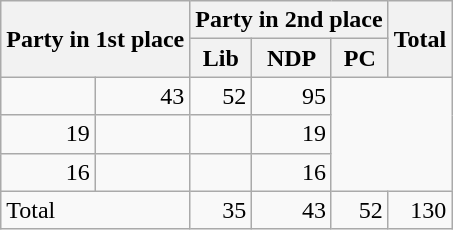<table class="wikitable" style="text-align:right;">
<tr>
<th rowspan="2" colspan="2" style="text-align:left;">Party in 1st place</th>
<th colspan="3">Party in 2nd place</th>
<th rowspan="2">Total</th>
</tr>
<tr>
<th>Lib</th>
<th>NDP</th>
<th>PC</th>
</tr>
<tr>
<td></td>
<td>43</td>
<td>52</td>
<td>95</td>
</tr>
<tr>
<td>19</td>
<td></td>
<td></td>
<td>19</td>
</tr>
<tr>
<td>16</td>
<td></td>
<td></td>
<td>16</td>
</tr>
<tr>
<td colspan="2" style="text-align:left;">Total</td>
<td>35</td>
<td>43</td>
<td>52</td>
<td>130</td>
</tr>
</table>
